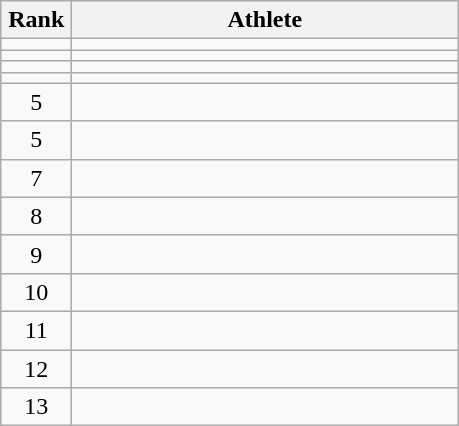<table class="wikitable" style="text-align: center;">
<tr>
<th width=40>Rank</th>
<th width=250>Athlete</th>
</tr>
<tr>
<td></td>
<td align="left"></td>
</tr>
<tr>
<td></td>
<td align="left"></td>
</tr>
<tr>
<td></td>
<td align="left"></td>
</tr>
<tr>
<td></td>
<td align="left"></td>
</tr>
<tr>
<td>5</td>
<td align="left"></td>
</tr>
<tr>
<td>5</td>
<td align="left"></td>
</tr>
<tr>
<td>7</td>
<td align="left"></td>
</tr>
<tr>
<td>8</td>
<td align="left"></td>
</tr>
<tr>
<td>9</td>
<td align="left"></td>
</tr>
<tr>
<td>10</td>
<td align="left"></td>
</tr>
<tr>
<td>11</td>
<td align="left"></td>
</tr>
<tr>
<td>12</td>
<td align="left"></td>
</tr>
<tr>
<td>13</td>
<td align="left"></td>
</tr>
</table>
